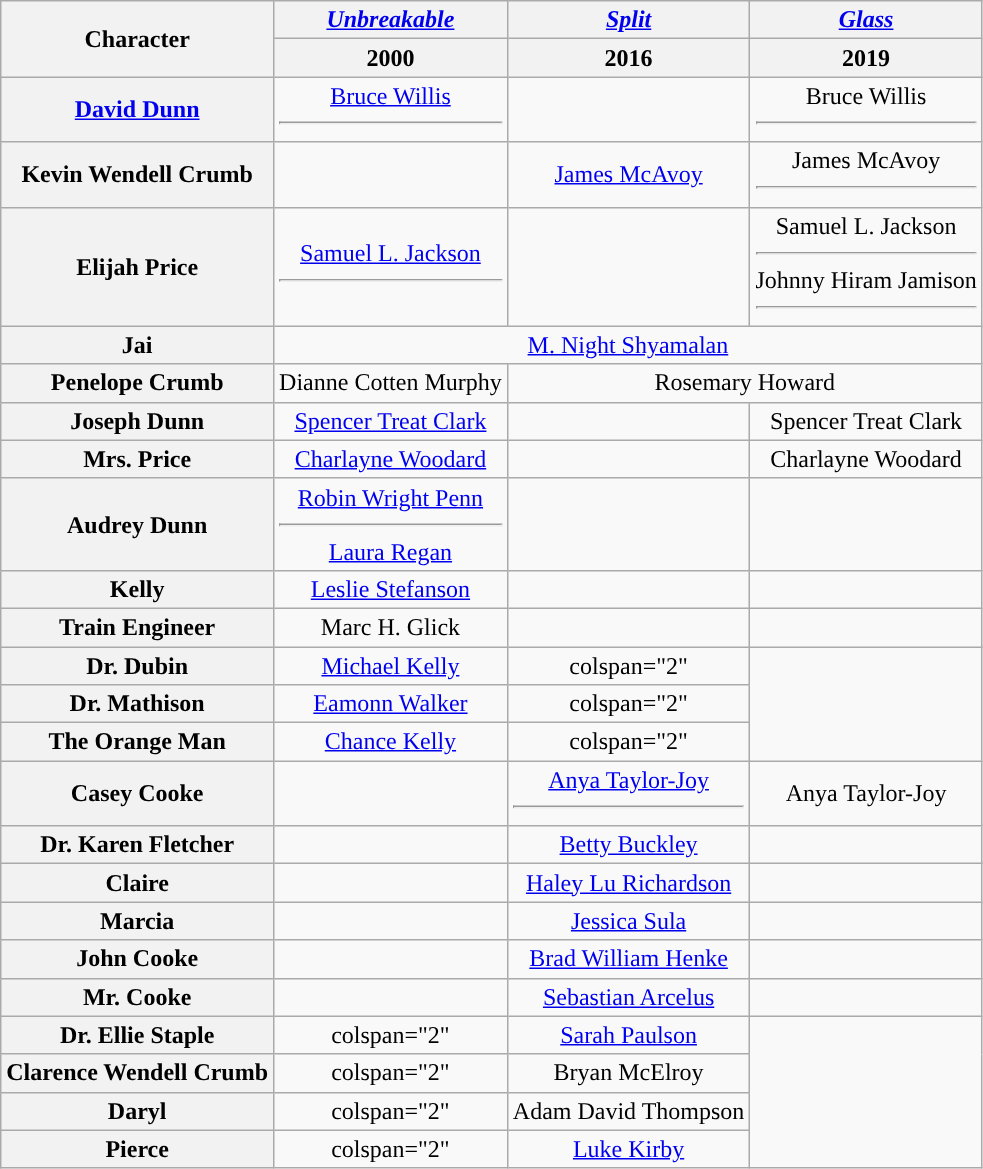<table class="wikitable" style="text-align: center">
<tr>
<th rowspan="2">Character</th>
<th style="text-align: center;"><em><a href='#'>Unbreakable</a></em></th>
<th style="text-align: center;"><em><a href='#'>Split</a></em></th>
<th style="text-align: center;"><em><a href='#'>Glass</a></em></th>
</tr>
<tr>
<th>2000</th>
<th>2016</th>
<th>2019</th>
</tr>
<tr>
<th scope="row"><a href='#'>David Dunn<br></a></th>
<td><a href='#'>Bruce Willis</a><hr></td>
<td></td>
<td>Bruce Willis<hr></td>
</tr>
<tr>
<th>Kevin Wendell Crumb<br></th>
<td></td>
<td><a href='#'>James McAvoy</a></td>
<td>James McAvoy<hr></td>
</tr>
<tr>
<th scope="row">Elijah Price<br></th>
<td><a href='#'>Samuel L. Jackson</a><hr></td>
<td></td>
<td>Samuel L. Jackson<hr>Johnny Hiram Jamison<hr></td>
</tr>
<tr>
<th>Jai</th>
<td colspan="3"><a href='#'>M. Night Shyamalan</a></td>
</tr>
<tr>
<th>Penelope Crumb</th>
<td>Dianne Cotten Murphy</td>
<td colspan=2>Rosemary Howard</td>
</tr>
<tr>
<th>Joseph Dunn</th>
<td><a href='#'>Spencer Treat Clark</a></td>
<td></td>
<td>Spencer Treat Clark</td>
</tr>
<tr>
<th>Mrs. Price</th>
<td><a href='#'>Charlayne Woodard</a></td>
<td></td>
<td>Charlayne Woodard</td>
</tr>
<tr>
<th>Audrey Dunn</th>
<td><a href='#'>Robin Wright Penn</a><hr><a href='#'>Laura Regan</a></td>
<td></td>
<td></td>
</tr>
<tr>
<th>Kelly<br></th>
<td><a href='#'>Leslie Stefanson</a></td>
<td></td>
<td></td>
</tr>
<tr>
<th>Train Engineer</th>
<td>Marc H. Glick</td>
<td></td>
<td></td>
</tr>
<tr>
<th>Dr. Dubin</th>
<td><a href='#'>Michael Kelly</a></td>
<td>colspan="2" </td>
</tr>
<tr>
<th>Dr. Mathison</th>
<td><a href='#'>Eamonn Walker</a></td>
<td>colspan="2" </td>
</tr>
<tr>
<th>The Orange Man</th>
<td><a href='#'>Chance Kelly</a></td>
<td>colspan="2" </td>
</tr>
<tr>
<th>Casey Cooke</th>
<td></td>
<td><a href='#'>Anya Taylor-Joy</a><hr></td>
<td>Anya Taylor-Joy</td>
</tr>
<tr>
<th>Dr. Karen Fletcher</th>
<td></td>
<td><a href='#'>Betty Buckley</a></td>
<td></td>
</tr>
<tr>
<th>Claire</th>
<td></td>
<td><a href='#'>Haley Lu Richardson</a></td>
<td></td>
</tr>
<tr>
<th>Marcia</th>
<td></td>
<td><a href='#'>Jessica Sula</a></td>
<td></td>
</tr>
<tr>
<th>John Cooke</th>
<td></td>
<td><a href='#'>Brad William Henke</a></td>
<td></td>
</tr>
<tr>
<th>Mr. Cooke</th>
<td></td>
<td><a href='#'>Sebastian Arcelus</a></td>
<td></td>
</tr>
<tr>
<th>Dr. Ellie Staple</th>
<td>colspan="2" </td>
<td><a href='#'>Sarah Paulson</a></td>
</tr>
<tr>
<th>Clarence Wendell Crumb</th>
<td>colspan="2" </td>
<td>Bryan McElroy</td>
</tr>
<tr>
<th>Daryl</th>
<td>colspan="2" </td>
<td>Adam David Thompson</td>
</tr>
<tr>
<th>Pierce</th>
<td>colspan="2" </td>
<td><a href='#'>Luke Kirby</a></td>
</tr>
</table>
